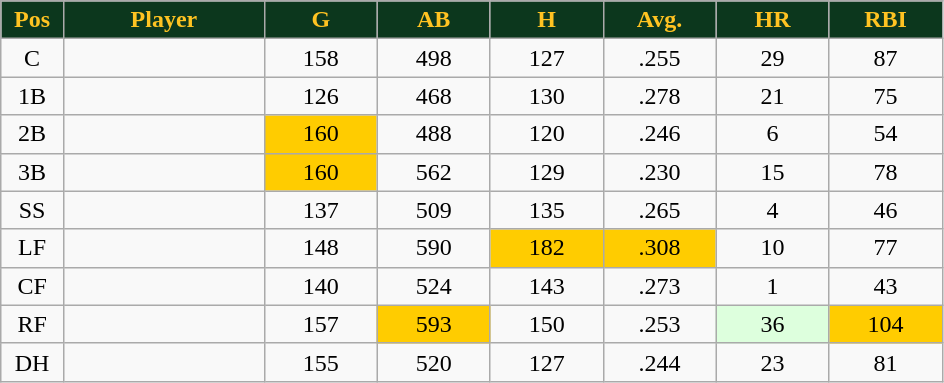<table class="wikitable sortable">
<tr>
<th style="background:#0C371D;color:#ffc322;" width="5%">Pos</th>
<th style="background:#0C371D;color:#ffc322;" width="16%">Player</th>
<th style="background:#0C371D;color:#ffc322;" width="9%">G</th>
<th style="background:#0C371D;color:#ffc322;" width="9%">AB</th>
<th style="background:#0C371D;color:#ffc322;" width="9%">H</th>
<th style="background:#0C371D;color:#ffc322;" width="9%">Avg.</th>
<th style="background:#0C371D;color:#ffc322;" width="9%">HR</th>
<th style="background:#0C371D;color:#ffc322;" width="9%">RBI</th>
</tr>
<tr align="center">
<td>C</td>
<td></td>
<td>158</td>
<td>498</td>
<td>127</td>
<td>.255</td>
<td>29</td>
<td>87</td>
</tr>
<tr align="center">
<td>1B</td>
<td></td>
<td>126</td>
<td>468</td>
<td>130</td>
<td>.278</td>
<td>21</td>
<td>75</td>
</tr>
<tr align="center">
<td>2B</td>
<td></td>
<td bgcolor="#FFCC00">160</td>
<td>488</td>
<td>120</td>
<td>.246</td>
<td>6</td>
<td>54</td>
</tr>
<tr align="center">
<td>3B</td>
<td></td>
<td bgcolor="#FFCC00">160</td>
<td>562</td>
<td>129</td>
<td>.230</td>
<td>15</td>
<td>78</td>
</tr>
<tr align="center">
<td>SS</td>
<td></td>
<td>137</td>
<td>509</td>
<td>135</td>
<td>.265</td>
<td>4</td>
<td>46</td>
</tr>
<tr align="center">
<td>LF</td>
<td></td>
<td>148</td>
<td>590</td>
<td bgcolor="#FFCC00">182</td>
<td bgcolor="#FFCC00">.308</td>
<td>10</td>
<td>77</td>
</tr>
<tr align="center">
<td>CF</td>
<td></td>
<td>140</td>
<td>524</td>
<td>143</td>
<td>.273</td>
<td>1</td>
<td>43</td>
</tr>
<tr align="center">
<td>RF</td>
<td></td>
<td>157</td>
<td bgcolor="#FFCC00">593</td>
<td>150</td>
<td>.253</td>
<td bgcolor="#DDFFDD">36</td>
<td bgcolor="#FFCC00">104</td>
</tr>
<tr align="center">
<td>DH</td>
<td></td>
<td>155</td>
<td>520</td>
<td>127</td>
<td>.244</td>
<td>23</td>
<td>81</td>
</tr>
</table>
